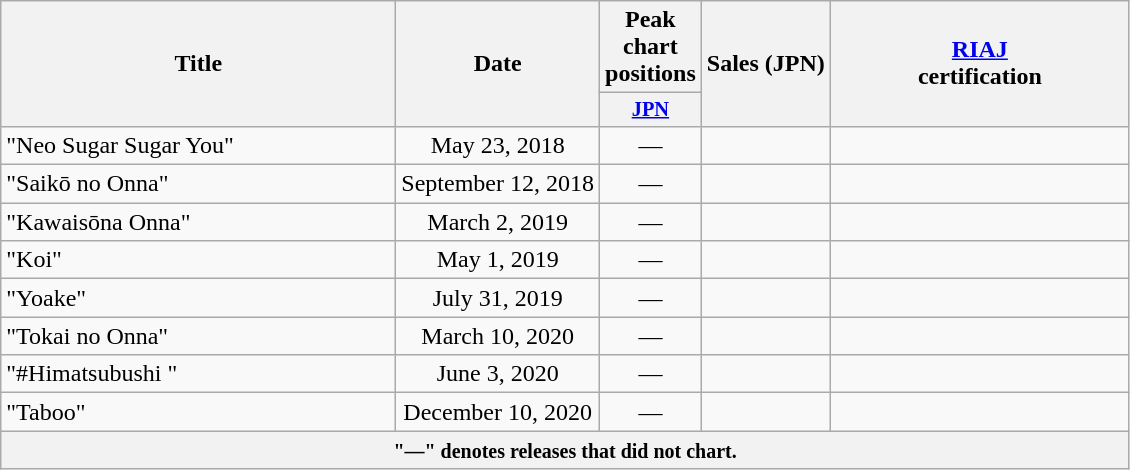<table class="wikitable plainrowheaders" style="text-align:center;">
<tr>
<th scope="col" rowspan="2" style="width:16em;">Title</th>
<th scope="col" rowspan="2">Date</th>
<th scope="col" colspan="1">Peak chart positions</th>
<th scope="col" rowspan="2">Sales (JPN)</th>
<th scope="col" rowspan="2" style="width:12em;"><a href='#'>RIAJ</a><br>certification</th>
</tr>
<tr>
<th style="width:3em;font-size:85%"><a href='#'>JPN</a><br></th>
</tr>
<tr>
<td align="left">"Neo Sugar Sugar You"</td>
<td>May 23, 2018</td>
<td>—</td>
<td></td>
<td></td>
</tr>
<tr>
<td align="left">"Saikō no Onna"</td>
<td>September 12, 2018</td>
<td>—</td>
<td></td>
<td></td>
</tr>
<tr>
<td align="left">"Kawaisōna Onna"</td>
<td>March 2, 2019</td>
<td>—</td>
<td></td>
<td></td>
</tr>
<tr>
<td align="left">"Koi"</td>
<td>May 1, 2019</td>
<td>—</td>
<td></td>
<td></td>
</tr>
<tr>
<td align="left">"Yoake"</td>
<td>July 31, 2019</td>
<td>—</td>
<td></td>
<td></td>
</tr>
<tr>
<td align="left">"Tokai no Onna"</td>
<td>March 10, 2020</td>
<td>—</td>
<td></td>
<td></td>
</tr>
<tr>
<td align="left">"#Himatsubushi "</td>
<td>June 3, 2020</td>
<td>—</td>
<td></td>
<td></td>
</tr>
<tr>
<td align="left">"Taboo"</td>
<td>December 10, 2020</td>
<td>—</td>
<td></td>
<td></td>
</tr>
<tr>
<th colspan="5"><small>"—" denotes releases that did not chart.</small></th>
</tr>
</table>
